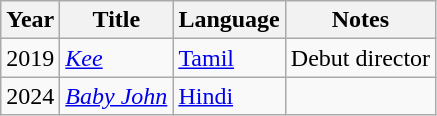<table class="wikitable sortable plainrowheaders">
<tr>
<th scope="col">Year</th>
<th scope="col">Title</th>
<th scope="col">Language</th>
<th scope="col">Notes</th>
</tr>
<tr>
<td>2019</td>
<td><em><a href='#'>Kee</a></em></td>
<td><a href='#'>Tamil</a></td>
<td>Debut director</td>
</tr>
<tr>
<td>2024</td>
<td><em><a href='#'>Baby John</a></em></td>
<td><a href='#'>Hindi</a></td>
<td></td>
</tr>
</table>
